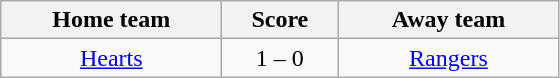<table class="wikitable" style="text-align: center">
<tr>
<th width=140>Home team</th>
<th width=70>Score</th>
<th width=140>Away team</th>
</tr>
<tr>
<td><a href='#'>Hearts</a></td>
<td>1 – 0</td>
<td><a href='#'>Rangers</a></td>
</tr>
</table>
